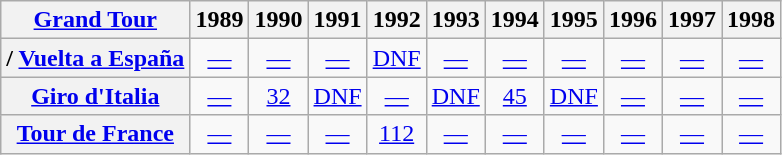<table class="wikitable plainrowheaders">
<tr>
<th scope="col"><a href='#'>Grand Tour</a></th>
<th scope="col">1989</th>
<th scope="col">1990</th>
<th scope="col">1991</th>
<th scope="col">1992</th>
<th scope="col">1993</th>
<th scope="col">1994</th>
<th scope="col">1995</th>
<th scope="col">1996</th>
<th scope="col">1997</th>
<th scope="col">1998</th>
</tr>
<tr style="text-align:center;">
<th scope="row">/ <a href='#'>Vuelta a España</a></th>
<td><a href='#'>—</a></td>
<td><a href='#'>—</a></td>
<td><a href='#'>—</a></td>
<td><a href='#'>DNF</a></td>
<td><a href='#'>—</a></td>
<td><a href='#'>—</a></td>
<td><a href='#'>—</a></td>
<td><a href='#'>—</a></td>
<td><a href='#'>—</a></td>
<td><a href='#'>—</a></td>
</tr>
<tr style="text-align:center;">
<th scope="row"> <a href='#'>Giro d'Italia</a></th>
<td><a href='#'>—</a></td>
<td><a href='#'>32</a></td>
<td><a href='#'>DNF</a></td>
<td><a href='#'>—</a></td>
<td><a href='#'>DNF</a></td>
<td><a href='#'>45</a></td>
<td><a href='#'>DNF</a></td>
<td><a href='#'>—</a></td>
<td><a href='#'>—</a></td>
<td><a href='#'>—</a></td>
</tr>
<tr style="text-align:center;">
<th scope="row"> <a href='#'>Tour de France</a></th>
<td><a href='#'>—</a></td>
<td><a href='#'>—</a></td>
<td><a href='#'>—</a></td>
<td><a href='#'>112</a></td>
<td><a href='#'>—</a></td>
<td><a href='#'>—</a></td>
<td><a href='#'>—</a></td>
<td><a href='#'>—</a></td>
<td><a href='#'>—</a></td>
<td><a href='#'>—</a></td>
</tr>
</table>
